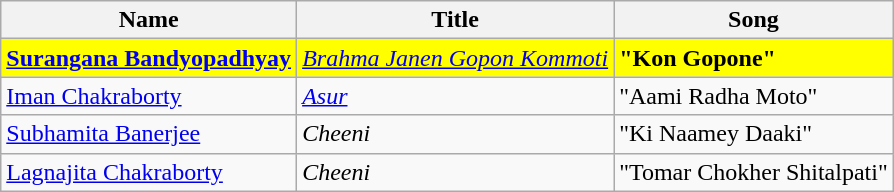<table class="wikitable">
<tr>
<th>Name</th>
<th>Title</th>
<th>Song</th>
</tr>
<tr>
<td style="background:#FFFF00"><strong><a href='#'>Surangana Bandyopadhyay</a></strong></td>
<td style="background:#FFFF00"><em><a href='#'>Brahma Janen Gopon Kommoti</a></em></td>
<td style="background:#FFFF00"><strong>"Kon Gopone"</strong></td>
</tr>
<tr>
<td><a href='#'>Iman Chakraborty</a></td>
<td><em><a href='#'>Asur</a></em></td>
<td>"Aami Radha Moto"</td>
</tr>
<tr>
<td><a href='#'>Subhamita Banerjee</a></td>
<td><em>Cheeni</em></td>
<td>"Ki Naamey Daaki"</td>
</tr>
<tr>
<td><a href='#'>Lagnajita Chakraborty</a></td>
<td><em>Cheeni</em></td>
<td>"Tomar Chokher Shitalpati"</td>
</tr>
</table>
